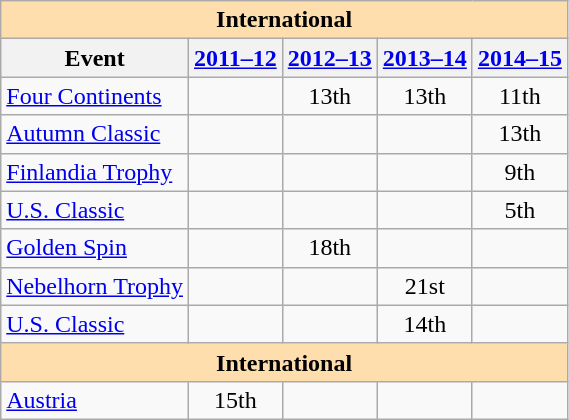<table class="wikitable" style="text-align:center">
<tr>
<th style="background-color: #ffdead; " colspan=5 align=center>International</th>
</tr>
<tr>
<th>Event</th>
<th><a href='#'>2011–12</a></th>
<th><a href='#'>2012–13</a></th>
<th><a href='#'>2013–14</a></th>
<th><a href='#'>2014–15</a></th>
</tr>
<tr>
<td align=left><a href='#'>Four Continents</a></td>
<td></td>
<td>13th</td>
<td>13th</td>
<td>11th</td>
</tr>
<tr>
<td align=left> <a href='#'>Autumn Classic</a></td>
<td></td>
<td></td>
<td></td>
<td>13th</td>
</tr>
<tr>
<td align=left> <a href='#'>Finlandia Trophy</a></td>
<td></td>
<td></td>
<td></td>
<td>9th</td>
</tr>
<tr>
<td align=left> <a href='#'>U.S. Classic</a></td>
<td></td>
<td></td>
<td></td>
<td>5th</td>
</tr>
<tr>
<td align=left><a href='#'>Golden Spin</a></td>
<td></td>
<td>18th</td>
<td></td>
<td></td>
</tr>
<tr>
<td align=left><a href='#'>Nebelhorn Trophy</a></td>
<td></td>
<td></td>
<td>21st</td>
<td></td>
</tr>
<tr>
<td align=left><a href='#'>U.S. Classic</a></td>
<td></td>
<td></td>
<td>14th</td>
<td></td>
</tr>
<tr>
<th style="background-color: #ffdead; " colspan=5 align=center>International</th>
</tr>
<tr>
<td align=left> <a href='#'>Austria</a></td>
<td>15th</td>
<td></td>
<td></td>
<td></td>
</tr>
</table>
